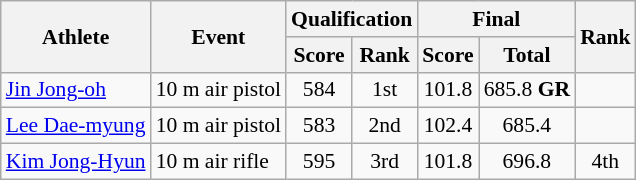<table class="wikitable" style="font-size:90%; text-align:center">
<tr>
<th rowspan="2">Athlete</th>
<th rowspan="2">Event</th>
<th colspan="2">Qualification</th>
<th colspan="2">Final</th>
<th rowspan="2">Rank</th>
</tr>
<tr>
<th>Score</th>
<th>Rank</th>
<th>Score</th>
<th>Total</th>
</tr>
<tr>
<td align=left><a href='#'>Jin Jong-oh</a></td>
<td align=left>10 m air pistol</td>
<td>584</td>
<td>1st</td>
<td>101.8</td>
<td>685.8 <strong>GR</strong></td>
<td></td>
</tr>
<tr>
<td align=left><a href='#'>Lee Dae-myung</a></td>
<td align=left>10 m air pistol</td>
<td>583</td>
<td>2nd</td>
<td>102.4</td>
<td>685.4</td>
<td></td>
</tr>
<tr>
<td align=left><a href='#'>Kim Jong-Hyun</a></td>
<td align=left>10 m air rifle</td>
<td>595</td>
<td>3rd</td>
<td>101.8</td>
<td>696.8</td>
<td>4th</td>
</tr>
</table>
